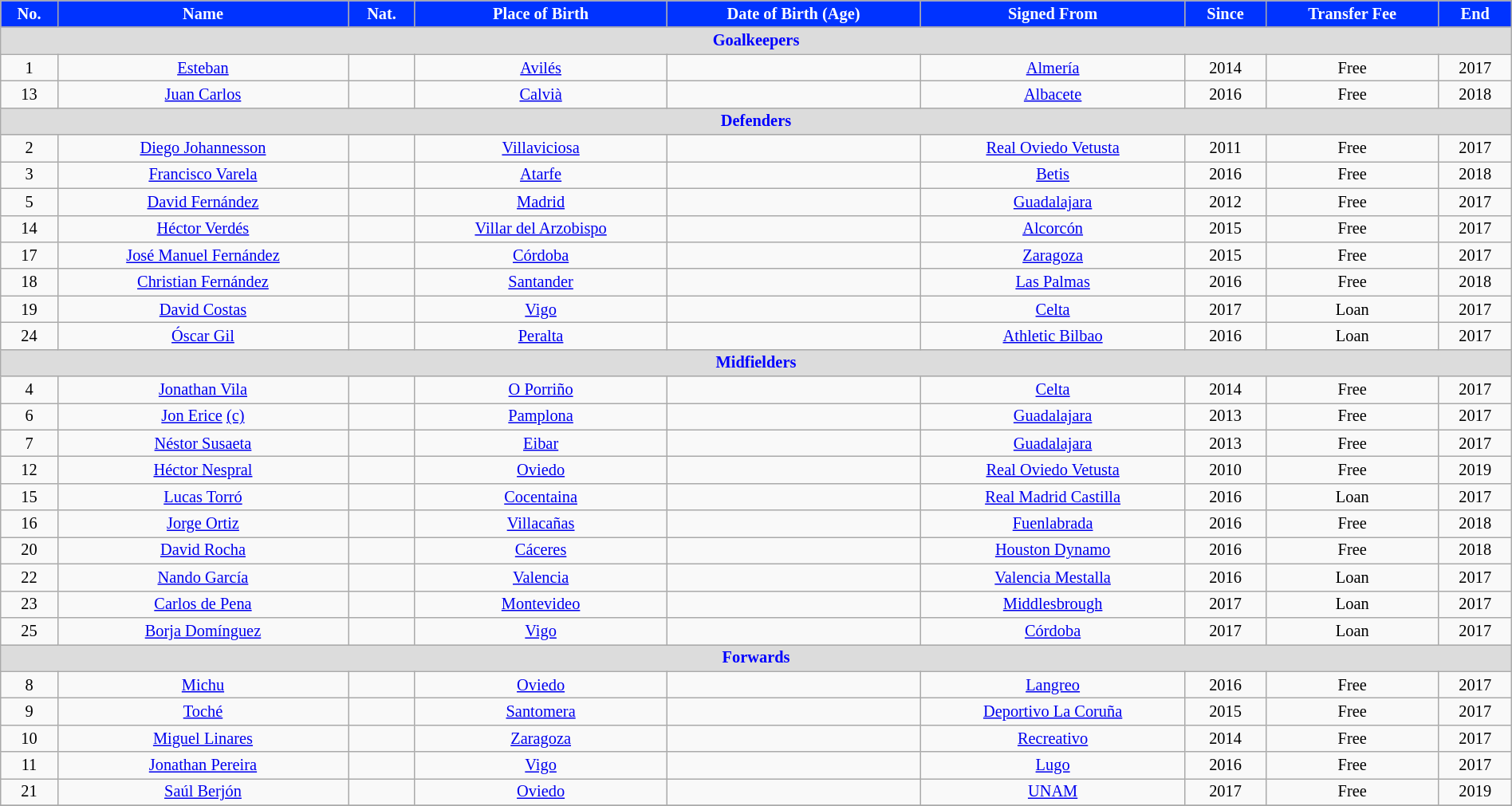<table class="wikitable" style="text-align:center; font-size:85%; width:100%;">
<tr>
<th style="background:#0033FF; color:white; text-align:center;">No.</th>
<th style="background:#0033FF; color:white; text-align:center;">Name</th>
<th style="background:#0033FF; color:white; text-align:center;">Nat.</th>
<th style="background:#0033FF; color:white; text-align:center;">Place of Birth</th>
<th style="background:#0033FF; color:white; text-align:center;">Date of Birth (Age)</th>
<th style="background:#0033FF; color:white; text-align:center;">Signed From</th>
<th style="background:#0033FF; color:white; text-align:center;">Since</th>
<th style="background:#0033FF; color:white; text-align:center;">Transfer Fee</th>
<th style="background:#0033FF; color:white; text-align:center;">End</th>
</tr>
<tr>
<th colspan="14" style="background:#dcdcdc; color:blue; text-align:center;">Goalkeepers</th>
</tr>
<tr>
<td>1</td>
<td><a href='#'>Esteban</a></td>
<td> </td>
<td><a href='#'>Avilés</a></td>
<td></td>
<td><a href='#'>Almería</a></td>
<td>2014</td>
<td>Free</td>
<td>2017</td>
</tr>
<tr>
<td>13</td>
<td><a href='#'>Juan Carlos</a></td>
<td> </td>
<td><a href='#'>Calvià</a></td>
<td></td>
<td><a href='#'>Albacete</a></td>
<td>2016</td>
<td>Free</td>
<td>2018</td>
</tr>
<tr>
<th colspan="14" style="background:#dcdcdc; color:blue; text-align:center;">Defenders</th>
</tr>
<tr>
<td>2</td>
<td><a href='#'>Diego Johannesson</a></td>
<td>  </td>
<td><a href='#'>Villaviciosa</a></td>
<td></td>
<td><a href='#'>Real Oviedo Vetusta</a></td>
<td>2011</td>
<td>Free</td>
<td>2017</td>
</tr>
<tr>
<td>3</td>
<td><a href='#'>Francisco Varela</a></td>
<td> </td>
<td><a href='#'>Atarfe</a></td>
<td></td>
<td><a href='#'>Betis</a></td>
<td>2016</td>
<td>Free</td>
<td>2018</td>
</tr>
<tr>
<td>5</td>
<td><a href='#'>David Fernández</a></td>
<td> </td>
<td><a href='#'>Madrid</a></td>
<td></td>
<td><a href='#'>Guadalajara</a></td>
<td>2012</td>
<td>Free</td>
<td>2017</td>
</tr>
<tr>
<td>14</td>
<td><a href='#'>Héctor Verdés</a></td>
<td> </td>
<td><a href='#'>Villar del Arzobispo</a></td>
<td></td>
<td><a href='#'>Alcorcón</a></td>
<td>2015</td>
<td>Free</td>
<td>2017</td>
</tr>
<tr>
<td>17</td>
<td><a href='#'>José Manuel Fernández</a></td>
<td> </td>
<td><a href='#'>Córdoba</a></td>
<td></td>
<td><a href='#'>Zaragoza</a></td>
<td>2015</td>
<td>Free</td>
<td>2017</td>
</tr>
<tr>
<td>18</td>
<td><a href='#'>Christian Fernández</a></td>
<td> </td>
<td><a href='#'>Santander</a></td>
<td></td>
<td><a href='#'>Las Palmas</a></td>
<td>2016</td>
<td>Free</td>
<td>2018</td>
</tr>
<tr>
<td>19</td>
<td><a href='#'>David Costas</a></td>
<td> </td>
<td><a href='#'>Vigo</a></td>
<td></td>
<td><a href='#'>Celta</a></td>
<td>2017</td>
<td>Loan</td>
<td>2017</td>
</tr>
<tr>
<td>24</td>
<td><a href='#'>Óscar Gil</a></td>
<td> </td>
<td><a href='#'>Peralta</a></td>
<td></td>
<td><a href='#'>Athletic Bilbao</a></td>
<td>2016</td>
<td>Loan</td>
<td>2017</td>
</tr>
<tr>
<th colspan="14" style="background:#dcdcdc; color:blue; text-align:center;">Midfielders</th>
</tr>
<tr>
<td>4</td>
<td><a href='#'>Jonathan Vila</a></td>
<td> </td>
<td><a href='#'>O Porriño</a></td>
<td></td>
<td><a href='#'>Celta</a></td>
<td>2014</td>
<td>Free</td>
<td>2017</td>
</tr>
<tr>
<td>6</td>
<td><a href='#'>Jon Erice</a> <a href='#'>(c)</a></td>
<td> </td>
<td><a href='#'>Pamplona</a></td>
<td></td>
<td><a href='#'>Guadalajara</a></td>
<td>2013</td>
<td>Free</td>
<td>2017</td>
</tr>
<tr>
<td>7</td>
<td><a href='#'>Néstor Susaeta</a></td>
<td> </td>
<td><a href='#'>Eibar</a></td>
<td></td>
<td><a href='#'>Guadalajara</a></td>
<td>2013</td>
<td>Free</td>
<td>2017</td>
</tr>
<tr>
<td>12</td>
<td><a href='#'>Héctor Nespral</a></td>
<td> </td>
<td><a href='#'>Oviedo</a></td>
<td></td>
<td><a href='#'>Real Oviedo Vetusta</a></td>
<td>2010</td>
<td>Free</td>
<td>2019</td>
</tr>
<tr>
<td>15</td>
<td><a href='#'>Lucas Torró</a></td>
<td> </td>
<td><a href='#'>Cocentaina</a></td>
<td></td>
<td><a href='#'>Real Madrid Castilla</a></td>
<td>2016</td>
<td>Loan</td>
<td>2017</td>
</tr>
<tr>
<td>16</td>
<td><a href='#'>Jorge Ortiz</a></td>
<td> </td>
<td><a href='#'>Villacañas</a></td>
<td></td>
<td><a href='#'>Fuenlabrada</a></td>
<td>2016</td>
<td>Free</td>
<td>2018</td>
</tr>
<tr>
<td>20</td>
<td><a href='#'>David Rocha</a></td>
<td> </td>
<td><a href='#'>Cáceres</a></td>
<td></td>
<td> <a href='#'>Houston Dynamo</a></td>
<td>2016</td>
<td>Free</td>
<td>2018</td>
</tr>
<tr>
<td>22</td>
<td><a href='#'>Nando García</a></td>
<td> </td>
<td><a href='#'>Valencia</a></td>
<td></td>
<td><a href='#'>Valencia Mestalla</a></td>
<td>2016</td>
<td>Loan</td>
<td>2017</td>
</tr>
<tr>
<td>23</td>
<td><a href='#'>Carlos de Pena</a></td>
<td> </td>
<td> <a href='#'>Montevideo</a></td>
<td></td>
<td> <a href='#'>Middlesbrough</a></td>
<td>2017</td>
<td>Loan</td>
<td>2017</td>
</tr>
<tr>
<td>25</td>
<td><a href='#'>Borja Domínguez</a></td>
<td> </td>
<td><a href='#'>Vigo</a></td>
<td></td>
<td><a href='#'>Córdoba</a></td>
<td>2017</td>
<td>Loan</td>
<td>2017</td>
</tr>
<tr>
<th colspan="14" style="background:#dcdcdc; color:blue; text-align=center;">Forwards</th>
</tr>
<tr>
<td>8</td>
<td><a href='#'>Michu</a></td>
<td> </td>
<td><a href='#'>Oviedo</a></td>
<td></td>
<td><a href='#'>Langreo</a></td>
<td>2016</td>
<td>Free</td>
<td>2017</td>
</tr>
<tr>
<td>9</td>
<td><a href='#'>Toché</a></td>
<td> </td>
<td><a href='#'>Santomera</a></td>
<td></td>
<td><a href='#'>Deportivo La Coruña</a></td>
<td>2015</td>
<td>Free</td>
<td>2017</td>
</tr>
<tr>
<td>10</td>
<td><a href='#'>Miguel Linares</a></td>
<td> </td>
<td><a href='#'>Zaragoza</a></td>
<td></td>
<td><a href='#'>Recreativo</a></td>
<td>2014</td>
<td>Free</td>
<td>2017</td>
</tr>
<tr>
<td>11</td>
<td><a href='#'>Jonathan Pereira</a></td>
<td> </td>
<td><a href='#'>Vigo</a></td>
<td></td>
<td><a href='#'>Lugo</a></td>
<td>2016</td>
<td>Free</td>
<td>2017</td>
</tr>
<tr>
<td>21</td>
<td><a href='#'>Saúl Berjón</a></td>
<td> </td>
<td><a href='#'>Oviedo</a></td>
<td></td>
<td> <a href='#'>UNAM</a></td>
<td>2017</td>
<td>Free</td>
<td>2019</td>
</tr>
<tr>
</tr>
</table>
